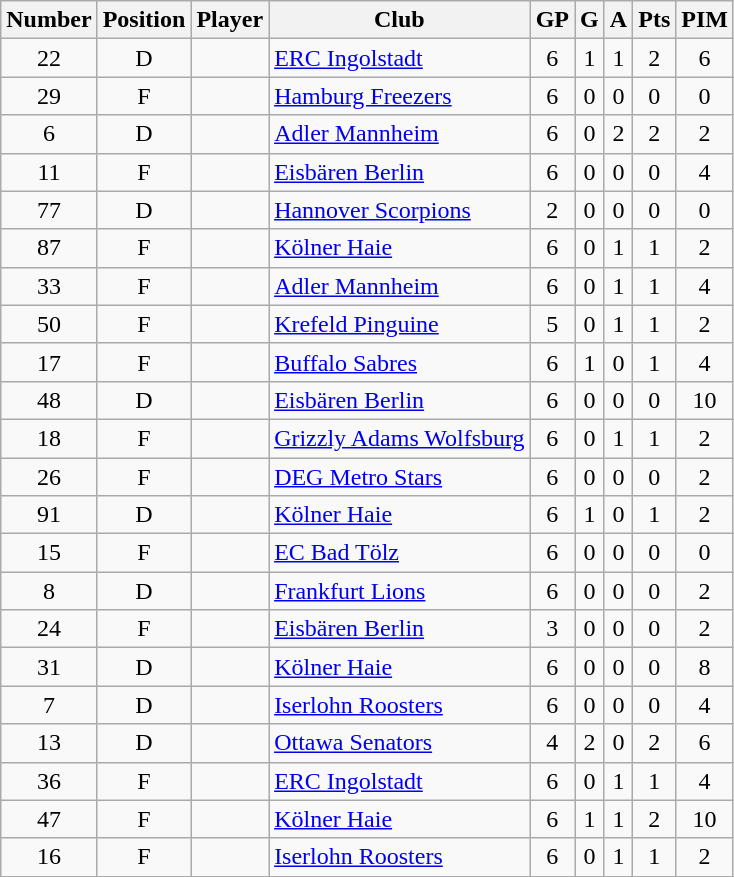<table class="wikitable sortable" style="text-align: center;">
<tr>
<th>Number</th>
<th>Position</th>
<th>Player</th>
<th>Club</th>
<th>GP</th>
<th>G</th>
<th>A</th>
<th>Pts</th>
<th>PIM</th>
</tr>
<tr>
<td>22</td>
<td>D</td>
<td align=left></td>
<td align=left><a href='#'>ERC Ingolstadt</a></td>
<td>6</td>
<td>1</td>
<td>1</td>
<td>2</td>
<td>6</td>
</tr>
<tr>
<td>29</td>
<td>F</td>
<td align=left></td>
<td align=left><a href='#'>Hamburg Freezers</a></td>
<td>6</td>
<td>0</td>
<td>0</td>
<td>0</td>
<td>0</td>
</tr>
<tr>
<td>6</td>
<td>D</td>
<td align=left></td>
<td align=left><a href='#'>Adler Mannheim</a></td>
<td>6</td>
<td>0</td>
<td>2</td>
<td>2</td>
<td>2</td>
</tr>
<tr>
<td>11</td>
<td>F</td>
<td align=left></td>
<td align=left><a href='#'>Eisbären Berlin</a></td>
<td>6</td>
<td>0</td>
<td>0</td>
<td>0</td>
<td>4</td>
</tr>
<tr>
<td>77</td>
<td>D</td>
<td align=left></td>
<td align=left><a href='#'>Hannover Scorpions</a></td>
<td>2</td>
<td>0</td>
<td>0</td>
<td>0</td>
<td>0</td>
</tr>
<tr>
<td>87</td>
<td>F</td>
<td align=left></td>
<td align=left><a href='#'>Kölner Haie</a></td>
<td>6</td>
<td>0</td>
<td>1</td>
<td>1</td>
<td>2</td>
</tr>
<tr>
<td>33</td>
<td>F</td>
<td align=left></td>
<td align=left><a href='#'>Adler Mannheim</a></td>
<td>6</td>
<td>0</td>
<td>1</td>
<td>1</td>
<td>4</td>
</tr>
<tr>
<td>50</td>
<td>F</td>
<td align=left></td>
<td align=left><a href='#'>Krefeld Pinguine</a></td>
<td>5</td>
<td>0</td>
<td>1</td>
<td>1</td>
<td>2</td>
</tr>
<tr>
<td>17</td>
<td>F</td>
<td align=left></td>
<td align=left><a href='#'>Buffalo Sabres</a></td>
<td>6</td>
<td>1</td>
<td>0</td>
<td>1</td>
<td>4</td>
</tr>
<tr>
<td>48</td>
<td>D</td>
<td align=left></td>
<td align=left><a href='#'>Eisbären Berlin</a></td>
<td>6</td>
<td>0</td>
<td>0</td>
<td>0</td>
<td>10</td>
</tr>
<tr>
<td>18</td>
<td>F</td>
<td align=left></td>
<td align=left><a href='#'>Grizzly Adams Wolfsburg</a></td>
<td>6</td>
<td>0</td>
<td>1</td>
<td>1</td>
<td>2</td>
</tr>
<tr>
<td>26</td>
<td>F</td>
<td align=left></td>
<td align=left><a href='#'>DEG Metro Stars</a></td>
<td>6</td>
<td>0</td>
<td>0</td>
<td>0</td>
<td>2</td>
</tr>
<tr>
<td>91</td>
<td>D</td>
<td align=left></td>
<td align=left><a href='#'>Kölner Haie</a></td>
<td>6</td>
<td>1</td>
<td>0</td>
<td>1</td>
<td>2</td>
</tr>
<tr>
<td>15</td>
<td>F</td>
<td align=left></td>
<td align=left><a href='#'>EC Bad Tölz</a></td>
<td>6</td>
<td>0</td>
<td>0</td>
<td>0</td>
<td>0</td>
</tr>
<tr>
<td>8</td>
<td>D</td>
<td align=left></td>
<td align=left><a href='#'>Frankfurt Lions</a></td>
<td>6</td>
<td>0</td>
<td>0</td>
<td>0</td>
<td>2</td>
</tr>
<tr>
<td>24</td>
<td>F</td>
<td align=left></td>
<td align=left><a href='#'>Eisbären Berlin</a></td>
<td>3</td>
<td>0</td>
<td>0</td>
<td>0</td>
<td>2</td>
</tr>
<tr>
<td>31</td>
<td>D</td>
<td align=left></td>
<td align=left><a href='#'>Kölner Haie</a></td>
<td>6</td>
<td>0</td>
<td>0</td>
<td>0</td>
<td>8</td>
</tr>
<tr>
<td>7</td>
<td>D</td>
<td align=left></td>
<td align=left><a href='#'>Iserlohn Roosters</a></td>
<td>6</td>
<td>0</td>
<td>0</td>
<td>0</td>
<td>4</td>
</tr>
<tr>
<td>13</td>
<td>D</td>
<td align=left></td>
<td align=left><a href='#'>Ottawa Senators</a></td>
<td>4</td>
<td>2</td>
<td>0</td>
<td>2</td>
<td>6</td>
</tr>
<tr>
<td>36</td>
<td>F</td>
<td align=left></td>
<td align=left><a href='#'>ERC Ingolstadt</a></td>
<td>6</td>
<td>0</td>
<td>1</td>
<td>1</td>
<td>4</td>
</tr>
<tr>
<td>47</td>
<td>F</td>
<td align=left></td>
<td align=left><a href='#'>Kölner Haie</a></td>
<td>6</td>
<td>1</td>
<td>1</td>
<td>2</td>
<td>10</td>
</tr>
<tr>
<td>16</td>
<td>F</td>
<td align=left></td>
<td align=left><a href='#'>Iserlohn Roosters</a></td>
<td>6</td>
<td>0</td>
<td>1</td>
<td>1</td>
<td>2</td>
</tr>
<tr>
</tr>
</table>
